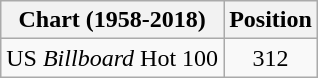<table class="wikitable plainrowheaders">
<tr>
<th>Chart (1958-2018)</th>
<th>Position</th>
</tr>
<tr>
<td>US <em>Billboard</em> Hot 100</td>
<td style="text-align:center;">312</td>
</tr>
</table>
